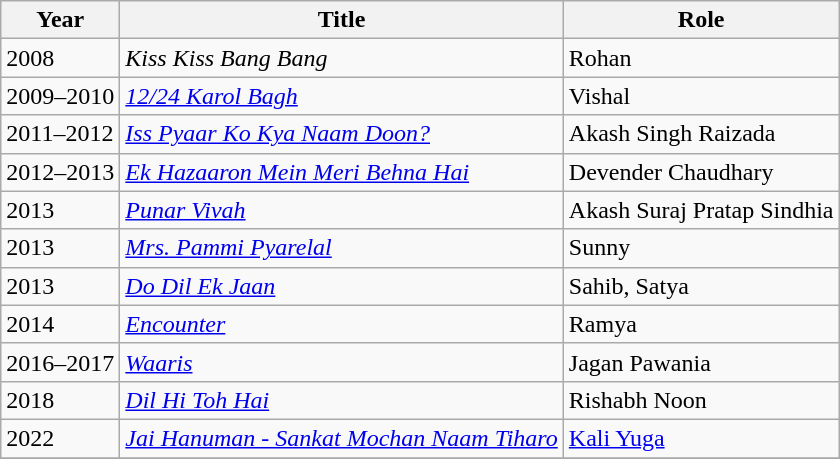<table class="wikitable">
<tr>
<th>Year</th>
<th>Title</th>
<th>Role</th>
</tr>
<tr>
<td>2008</td>
<td><em>Kiss Kiss Bang Bang</em></td>
<td>Rohan</td>
</tr>
<tr>
<td>2009–2010</td>
<td><em><a href='#'>12/24 Karol Bagh</a></em></td>
<td>Vishal</td>
</tr>
<tr>
<td>2011–2012</td>
<td><em><a href='#'>Iss Pyaar Ko Kya Naam Doon?</a></em></td>
<td>Akash Singh Raizada</td>
</tr>
<tr>
<td>2012–2013</td>
<td><em><a href='#'>Ek Hazaaron Mein Meri Behna Hai</a></em></td>
<td>Devender Chaudhary</td>
</tr>
<tr>
<td>2013</td>
<td><em><a href='#'>Punar Vivah</a></em></td>
<td>Akash Suraj Pratap Sindhia</td>
</tr>
<tr>
<td>2013</td>
<td><em><a href='#'>Mrs. Pammi Pyarelal</a></em></td>
<td>Sunny</td>
</tr>
<tr>
<td>2013</td>
<td><em><a href='#'>Do Dil Ek Jaan</a></em></td>
<td>Sahib, Satya</td>
</tr>
<tr>
<td>2014</td>
<td><em><a href='#'> Encounter</a></em></td>
<td>Ramya</td>
</tr>
<tr>
<td>2016–2017</td>
<td><em><a href='#'> Waaris</a></em></td>
<td>Jagan Pawania</td>
</tr>
<tr>
<td>2018</td>
<td><em><a href='#'>Dil Hi Toh Hai</a></em></td>
<td>Rishabh Noon</td>
</tr>
<tr>
<td>2022</td>
<td><em><a href='#'>Jai Hanuman - Sankat Mochan Naam Tiharo</a></em></td>
<td><a href='#'>Kali Yuga</a></td>
</tr>
<tr>
</tr>
</table>
